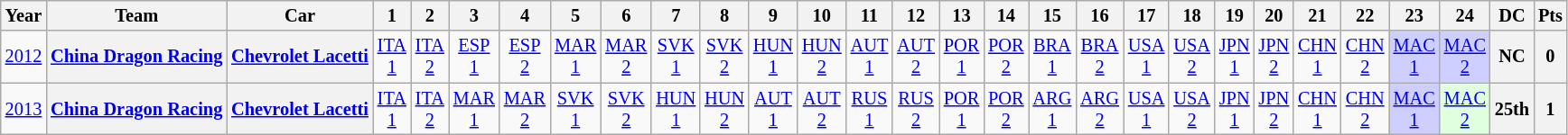<table class="wikitable" style="text-align:center; font-size:85%">
<tr>
<th>Year</th>
<th>Team</th>
<th>Car</th>
<th>1</th>
<th>2</th>
<th>3</th>
<th>4</th>
<th>5</th>
<th>6</th>
<th>7</th>
<th>8</th>
<th>9</th>
<th>10</th>
<th>11</th>
<th>12</th>
<th>13</th>
<th>14</th>
<th>15</th>
<th>16</th>
<th>17</th>
<th>18</th>
<th>19</th>
<th>20</th>
<th>21</th>
<th>22</th>
<th>23</th>
<th>24</th>
<th>DC</th>
<th>Pts</th>
</tr>
<tr>
<td><a href='#'>2012</a></td>
<th><a href='#'>China Dragon Racing</a></th>
<th><a href='#'>Chevrolet Lacetti</a></th>
<td><a href='#'>ITA<br>1</a></td>
<td><a href='#'>ITA<br>2</a></td>
<td><a href='#'>ESP<br>1</a></td>
<td><a href='#'>ESP<br>2</a></td>
<td><a href='#'>MAR<br>1</a></td>
<td><a href='#'>MAR<br>2</a></td>
<td><a href='#'>SVK<br>1</a></td>
<td><a href='#'>SVK<br>2</a></td>
<td><a href='#'>HUN<br>1</a></td>
<td><a href='#'>HUN<br>2</a></td>
<td><a href='#'>AUT<br>1</a></td>
<td><a href='#'>AUT<br>2</a></td>
<td><a href='#'>POR<br>1</a></td>
<td><a href='#'>POR<br>2</a></td>
<td><a href='#'>BRA<br>1</a></td>
<td><a href='#'>BRA<br>2</a></td>
<td><a href='#'>USA<br>1</a></td>
<td><a href='#'>USA<br>2</a></td>
<td><a href='#'>JPN<br>1</a></td>
<td><a href='#'>JPN<br>2</a></td>
<td><a href='#'>CHN<br>1</a></td>
<td><a href='#'>CHN<br>2</a></td>
<td style="background:#CFCFFF;"><a href='#'>MAC<br>1</a><br></td>
<td style="background:#CFCFFF;"><a href='#'>MAC<br>2</a><br></td>
<th>NC</th>
<th>0</th>
</tr>
<tr>
<td><a href='#'>2013</a></td>
<th><a href='#'>China Dragon Racing</a></th>
<th><a href='#'>Chevrolet Lacetti</a></th>
<td><a href='#'>ITA<br>1</a></td>
<td><a href='#'>ITA<br>2</a></td>
<td><a href='#'>MAR<br>1</a></td>
<td><a href='#'>MAR<br>2</a></td>
<td><a href='#'>SVK<br>1</a></td>
<td><a href='#'>SVK<br>2</a></td>
<td><a href='#'>HUN<br>1</a></td>
<td><a href='#'>HUN<br>2</a></td>
<td><a href='#'>AUT<br>1</a></td>
<td><a href='#'>AUT<br>2</a></td>
<td><a href='#'>RUS<br>1</a></td>
<td><a href='#'>RUS<br>2</a></td>
<td><a href='#'>POR<br>1</a></td>
<td><a href='#'>POR<br>2</a></td>
<td><a href='#'>ARG<br>1</a></td>
<td><a href='#'>ARG<br>2</a></td>
<td><a href='#'>USA<br>1</a></td>
<td><a href='#'>USA<br>2</a></td>
<td><a href='#'>JPN<br>1</a><br></td>
<td><a href='#'>JPN<br>2</a><br></td>
<td><a href='#'>CHN<br>1</a><br></td>
<td><a href='#'>CHN<br>2</a><br></td>
<td style="background:#CFCFFF;"><a href='#'>MAC<br>1</a><br></td>
<td style="background:#DFFFDF;"><a href='#'>MAC<br>2</a><br></td>
<th>25th</th>
<th>1</th>
</tr>
</table>
